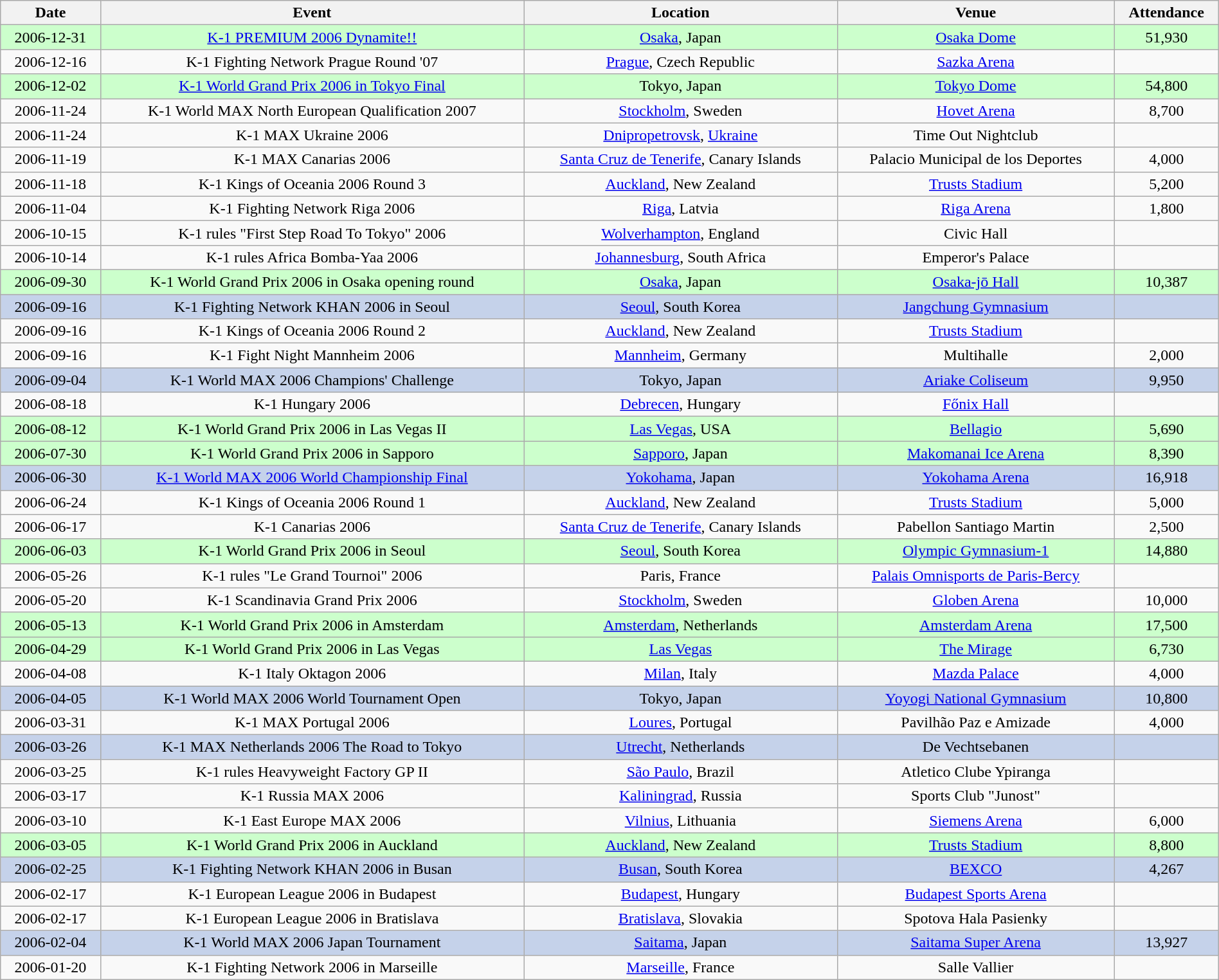<table class="wikitable" style="width:100%; text-align:center">
<tr>
<th>Date</th>
<th>Event</th>
<th>Location</th>
<th>Venue</th>
<th>Attendance</th>
</tr>
<tr style="background:#CCFFCC">
<td>2006-12-31</td>
<td><a href='#'>K-1 PREMIUM 2006 Dynamite!!</a></td>
<td> <a href='#'>Osaka</a>, Japan</td>
<td><a href='#'>Osaka Dome</a></td>
<td>51,930</td>
</tr>
<tr>
<td>2006-12-16</td>
<td>K-1 Fighting Network Prague Round '07</td>
<td> <a href='#'>Prague</a>, Czech Republic</td>
<td><a href='#'>Sazka Arena</a></td>
<td></td>
</tr>
<tr style="background:#CCFFCC">
<td>2006-12-02</td>
<td><a href='#'>K-1 World Grand Prix 2006 in Tokyo Final</a></td>
<td> Tokyo, Japan</td>
<td><a href='#'>Tokyo Dome</a></td>
<td>54,800</td>
</tr>
<tr>
<td>2006-11-24</td>
<td>K-1 World MAX North European Qualification 2007</td>
<td> <a href='#'>Stockholm</a>, Sweden</td>
<td><a href='#'>Hovet Arena</a></td>
<td>8,700</td>
</tr>
<tr>
<td>2006-11-24</td>
<td>K-1 MAX Ukraine 2006</td>
<td> <a href='#'>Dnipropetrovsk</a>, <a href='#'>Ukraine</a></td>
<td>Time Out Nightclub</td>
<td></td>
</tr>
<tr>
<td>2006-11-19</td>
<td>K-1 MAX Canarias 2006</td>
<td> <a href='#'>Santa Cruz de Tenerife</a>, Canary Islands</td>
<td>Palacio Municipal de los Deportes</td>
<td>4,000</td>
</tr>
<tr>
<td>2006-11-18</td>
<td>K-1 Kings of Oceania 2006 Round 3</td>
<td> <a href='#'>Auckland</a>, New Zealand</td>
<td><a href='#'>Trusts Stadium</a></td>
<td>5,200</td>
</tr>
<tr>
<td>2006-11-04</td>
<td>K-1 Fighting Network Riga 2006</td>
<td> <a href='#'>Riga</a>, Latvia</td>
<td><a href='#'>Riga Arena</a></td>
<td>1,800</td>
</tr>
<tr>
<td>2006-10-15</td>
<td>K-1 rules "First Step Road To Tokyo" 2006</td>
<td> <a href='#'>Wolverhampton</a>, England</td>
<td>Civic Hall</td>
<td></td>
</tr>
<tr>
<td>2006-10-14</td>
<td>K-1 rules Africa Bomba-Yaa 2006</td>
<td> <a href='#'>Johannesburg</a>, South Africa</td>
<td>Emperor's Palace</td>
<td></td>
</tr>
<tr style="background:#CCFFCC">
<td>2006-09-30</td>
<td>K-1 World Grand Prix 2006 in Osaka opening round</td>
<td> <a href='#'>Osaka</a>, Japan</td>
<td><a href='#'>Osaka-jō Hall</a></td>
<td>10,387</td>
</tr>
<tr style="background:#C5D2EA">
<td>2006-09-16</td>
<td>K-1 Fighting Network KHAN 2006 in Seoul</td>
<td> <a href='#'>Seoul</a>, South Korea</td>
<td><a href='#'>Jangchung Gymnasium</a></td>
<td></td>
</tr>
<tr>
<td>2006-09-16</td>
<td>K-1 Kings of Oceania 2006 Round 2</td>
<td> <a href='#'>Auckland</a>, New Zealand</td>
<td><a href='#'>Trusts Stadium</a></td>
<td></td>
</tr>
<tr>
<td>2006-09-16</td>
<td>K-1 Fight Night Mannheim 2006</td>
<td> <a href='#'>Mannheim</a>, Germany</td>
<td>Multihalle</td>
<td>2,000</td>
</tr>
<tr style="background:#C5D2EA">
<td>2006-09-04</td>
<td>K-1 World MAX 2006 Champions' Challenge</td>
<td> Tokyo, Japan</td>
<td><a href='#'>Ariake Coliseum</a></td>
<td>9,950</td>
</tr>
<tr>
<td>2006-08-18</td>
<td>K-1 Hungary 2006</td>
<td> <a href='#'>Debrecen</a>, Hungary</td>
<td><a href='#'>Főnix Hall</a></td>
<td></td>
</tr>
<tr style="background:#CCFFCC">
<td>2006-08-12</td>
<td>K-1 World Grand Prix 2006 in Las Vegas II</td>
<td> <a href='#'>Las Vegas</a>, USA</td>
<td><a href='#'>Bellagio</a></td>
<td>5,690</td>
</tr>
<tr style="background:#CCFFCC">
<td>2006-07-30</td>
<td>K-1 World Grand Prix 2006 in Sapporo</td>
<td> <a href='#'>Sapporo</a>, Japan</td>
<td><a href='#'>Makomanai Ice Arena</a></td>
<td>8,390</td>
</tr>
<tr style="background:#C5D2EA">
<td>2006-06-30</td>
<td><a href='#'>K-1 World MAX 2006 World Championship Final</a></td>
<td> <a href='#'>Yokohama</a>, Japan</td>
<td><a href='#'>Yokohama Arena</a></td>
<td>16,918</td>
</tr>
<tr>
<td>2006-06-24</td>
<td>K-1 Kings of Oceania 2006 Round 1</td>
<td> <a href='#'>Auckland</a>, New Zealand</td>
<td><a href='#'>Trusts Stadium</a></td>
<td>5,000</td>
</tr>
<tr>
<td>2006-06-17</td>
<td>K-1 Canarias 2006</td>
<td> <a href='#'>Santa Cruz de Tenerife</a>, Canary Islands</td>
<td>Pabellon Santiago Martin</td>
<td>2,500</td>
</tr>
<tr style="background:#CCFFCC">
<td>2006-06-03</td>
<td>K-1 World Grand Prix 2006 in Seoul</td>
<td> <a href='#'>Seoul</a>, South Korea</td>
<td><a href='#'>Olympic Gymnasium-1</a></td>
<td>14,880</td>
</tr>
<tr>
<td>2006-05-26</td>
<td>K-1 rules "Le Grand Tournoi" 2006</td>
<td> Paris, France</td>
<td><a href='#'>Palais Omnisports de Paris-Bercy</a></td>
<td></td>
</tr>
<tr>
<td>2006-05-20</td>
<td>K-1 Scandinavia Grand Prix 2006</td>
<td> <a href='#'>Stockholm</a>, Sweden</td>
<td><a href='#'>Globen Arena</a></td>
<td>10,000</td>
</tr>
<tr style="background:#CCFFCC">
<td>2006-05-13</td>
<td>K-1 World Grand Prix 2006 in Amsterdam</td>
<td> <a href='#'>Amsterdam</a>, Netherlands</td>
<td><a href='#'>Amsterdam Arena</a></td>
<td>17,500</td>
</tr>
<tr style="background:#CCFFCC">
<td>2006-04-29</td>
<td>K-1 World Grand Prix 2006 in Las Vegas</td>
<td> <a href='#'>Las Vegas</a></td>
<td><a href='#'>The Mirage</a></td>
<td>6,730</td>
</tr>
<tr>
<td>2006-04-08</td>
<td>K-1 Italy Oktagon 2006</td>
<td> <a href='#'>Milan</a>, Italy</td>
<td><a href='#'>Mazda Palace</a></td>
<td>4,000</td>
</tr>
<tr style="background:#C5D2EA">
<td>2006-04-05</td>
<td>K-1 World MAX 2006 World Tournament Open</td>
<td> Tokyo, Japan</td>
<td><a href='#'>Yoyogi National Gymnasium</a></td>
<td>10,800</td>
</tr>
<tr>
<td>2006-03-31</td>
<td>K-1 MAX Portugal 2006</td>
<td> <a href='#'>Loures</a>, Portugal</td>
<td>Pavilhão Paz e Amizade</td>
<td>4,000</td>
</tr>
<tr style="background:#C5D2EA">
<td>2006-03-26</td>
<td>K-1 MAX Netherlands 2006 The Road to Tokyo</td>
<td> <a href='#'>Utrecht</a>, Netherlands</td>
<td>De Vechtsebanen</td>
<td></td>
</tr>
<tr>
<td>2006-03-25</td>
<td>K-1 rules Heavyweight Factory GP II</td>
<td> <a href='#'>São Paulo</a>, Brazil</td>
<td>Atletico Clube Ypiranga</td>
<td></td>
</tr>
<tr>
<td>2006-03-17</td>
<td>K-1 Russia MAX 2006</td>
<td> <a href='#'>Kaliningrad</a>, Russia</td>
<td>Sports Club "Junost"</td>
<td></td>
</tr>
<tr>
<td>2006-03-10</td>
<td>K-1 East Europe MAX 2006</td>
<td> <a href='#'>Vilnius</a>, Lithuania</td>
<td><a href='#'>Siemens Arena</a></td>
<td>6,000</td>
</tr>
<tr style="background:#CCFFCC">
<td>2006-03-05</td>
<td>K-1 World Grand Prix 2006 in Auckland</td>
<td> <a href='#'>Auckland</a>, New Zealand</td>
<td><a href='#'>Trusts Stadium</a></td>
<td>8,800</td>
</tr>
<tr style="background:#C5D2EA">
<td>2006-02-25</td>
<td>K-1 Fighting Network KHAN 2006 in Busan</td>
<td> <a href='#'>Busan</a>, South Korea</td>
<td><a href='#'>BEXCO</a></td>
<td>4,267</td>
</tr>
<tr>
<td>2006-02-17</td>
<td>K-1 European League 2006 in Budapest</td>
<td> <a href='#'>Budapest</a>, Hungary</td>
<td><a href='#'>Budapest Sports Arena</a></td>
<td></td>
</tr>
<tr>
<td>2006-02-17</td>
<td>K-1 European League 2006 in Bratislava</td>
<td> <a href='#'>Bratislava</a>, Slovakia</td>
<td>Spotova Hala Pasienky</td>
<td></td>
</tr>
<tr style="background:#C5D2EA">
<td>2006-02-04</td>
<td>K-1 World MAX 2006 Japan Tournament</td>
<td> <a href='#'>Saitama</a>, Japan</td>
<td><a href='#'>Saitama Super Arena</a></td>
<td>13,927</td>
</tr>
<tr>
<td>2006-01-20</td>
<td>K-1 Fighting Network 2006 in Marseille</td>
<td> <a href='#'>Marseille</a>, France</td>
<td>Salle Vallier</td>
<td></td>
</tr>
</table>
